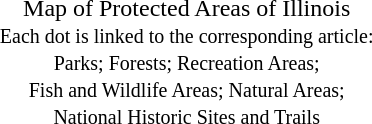<table style="text-align:center" align="right">
<tr>
<td></td>
</tr>
<tr>
<td>Map of Protected Areas of Illinois<br><small>Each dot is linked to the corresponding article:<br>  Parks;  Forests;  Recreation Areas; <br>  Fish and Wildlife Areas;  Natural Areas; <br>  National Historic Sites and Trails </small></td>
</tr>
</table>
